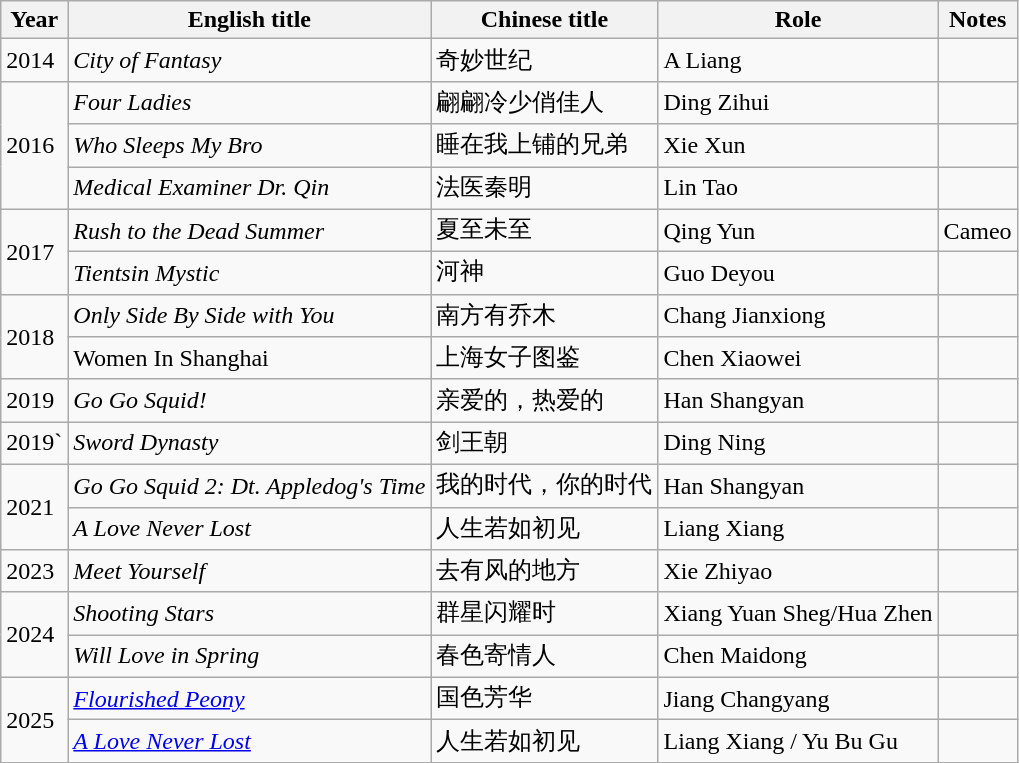<table class="wikitable">
<tr>
<th>Year</th>
<th>English title</th>
<th>Chinese title</th>
<th>Role</th>
<th>Notes</th>
</tr>
<tr>
<td>2014</td>
<td><em>City of Fantasy</em></td>
<td>奇妙世纪</td>
<td>A Liang</td>
<td></td>
</tr>
<tr>
<td rowspan="3">2016</td>
<td><em>Four Ladies</em></td>
<td>翩翩冷少俏佳人</td>
<td>Ding Zihui</td>
<td></td>
</tr>
<tr>
<td><em>Who Sleeps My Bro</em></td>
<td>睡在我上铺的兄弟</td>
<td>Xie Xun</td>
<td></td>
</tr>
<tr>
<td><em>Medical Examiner Dr. Qin</em></td>
<td>法医秦明</td>
<td>Lin Tao</td>
<td></td>
</tr>
<tr>
<td rowspan="2">2017</td>
<td><em>Rush to the Dead Summer</em></td>
<td>夏至未至</td>
<td>Qing Yun</td>
<td>Cameo</td>
</tr>
<tr>
<td><em>Tientsin Mystic</em></td>
<td>河神</td>
<td>Guo Deyou</td>
<td></td>
</tr>
<tr>
<td rowspan="2">2018</td>
<td><em>Only Side By Side with You</em></td>
<td>南方有乔木</td>
<td>Chang Jianxiong</td>
<td></td>
</tr>
<tr>
<td>Women In Shanghai</td>
<td>上海女子图鉴</td>
<td>Chen Xiaowei</td>
<td></td>
</tr>
<tr>
<td>2019</td>
<td><em>Go Go Squid!</em></td>
<td>亲爱的，热爱的</td>
<td>Han Shangyan</td>
<td></td>
</tr>
<tr>
<td>2019`</td>
<td><em>Sword Dynasty</em></td>
<td>剑王朝</td>
<td>Ding Ning</td>
<td></td>
</tr>
<tr>
<td rowspan="2">2021</td>
<td><em>Go Go Squid 2: Dt. Appledog's Time</em></td>
<td>我的时代，你的时代</td>
<td>Han Shangyan</td>
<td></td>
</tr>
<tr>
<td><em>A Love Never Lost</em></td>
<td>人生若如初见</td>
<td>Liang Xiang</td>
<td></td>
</tr>
<tr>
<td>2023</td>
<td><em>Meet Yourself</em></td>
<td>去有风的地方</td>
<td>Xie Zhiyao</td>
<td></td>
</tr>
<tr>
<td rowspan="2">2024</td>
<td><em>Shooting Stars</em></td>
<td>群星闪耀时</td>
<td>Xiang Yuan Sheg/Hua Zhen</td>
<td></td>
</tr>
<tr>
<td><em>Will Love in Spring</em></td>
<td>春色寄情人</td>
<td>Chen Maidong</td>
<td></td>
</tr>
<tr>
<td rowspan="2">2025</td>
<td><em><a href='#'>Flourished Peony</a></em></td>
<td>国色芳华</td>
<td>Jiang Changyang</td>
<td></td>
</tr>
<tr>
<td><em><a href='#'>A Love Never Lost</a></em></td>
<td>人生若如初见</td>
<td>Liang Xiang / Yu Bu Gu</td>
<td></td>
</tr>
</table>
